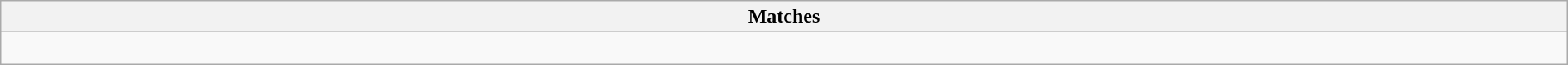<table class="wikitable collapsible collapsed" style="width:100%;">
<tr>
<th>Matches</th>
</tr>
<tr>
<td><br></td>
</tr>
</table>
